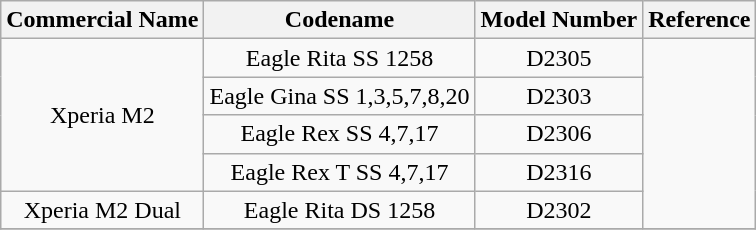<table class="wikitable" style="text-align:center;">
<tr>
<th>Commercial Name</th>
<th>Codename</th>
<th rwidth="270">Model Number</th>
<th>Reference</th>
</tr>
<tr>
<td rowspan=4>Xperia M2</td>
<td>Eagle Rita SS 1258</td>
<td>D2305</td>
<td rowspan=5></td>
</tr>
<tr>
<td>Eagle Gina SS 1,3,5,7,8,20</td>
<td>D2303</td>
</tr>
<tr>
<td>Eagle Rex SS 4,7,17</td>
<td>D2306</td>
</tr>
<tr>
<td>Eagle Rex T SS 4,7,17</td>
<td>D2316</td>
</tr>
<tr>
<td>Xperia M2 Dual</td>
<td>Eagle Rita DS 1258</td>
<td>D2302</td>
</tr>
<tr>
</tr>
</table>
